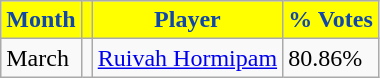<table class="wikitable" style="text-align:left">
<tr>
<th style="background:#FFFF00; color:#1047AB; text-align:center;">Month</th>
<th style="background:#FFFF00; color:#1047AB; text-align:center;"></th>
<th style="background:#FFFF00; color:#1047AB; text-align:center;">Player</th>
<th style="background:#FFFF00; color:#1047AB; text-align:center;">% Votes</th>
</tr>
<tr>
<td>March</td>
<td></td>
<td><a href='#'>Ruivah Hormipam</a></td>
<td>80.86%</td>
</tr>
</table>
